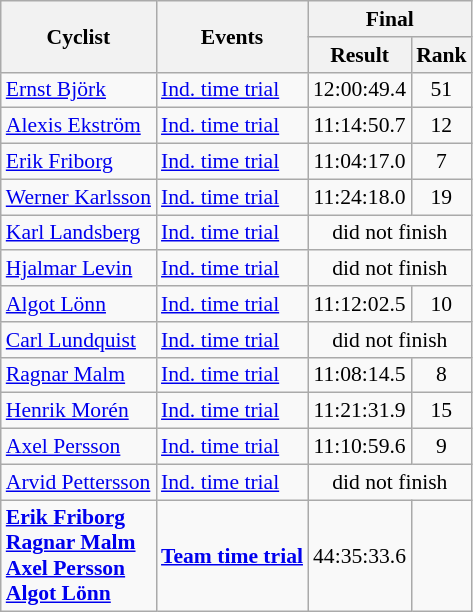<table class=wikitable style="font-size:90%">
<tr>
<th rowspan="2">Cyclist</th>
<th rowspan="2">Events</th>
<th colspan="2">Final</th>
</tr>
<tr>
<th>Result</th>
<th>Rank</th>
</tr>
<tr>
<td><a href='#'>Ernst Björk</a></td>
<td><a href='#'>Ind. time trial</a></td>
<td align=center>12:00:49.4</td>
<td align=center>51</td>
</tr>
<tr>
<td><a href='#'>Alexis Ekström</a></td>
<td><a href='#'>Ind. time trial</a></td>
<td align=center>11:14:50.7</td>
<td align=center>12</td>
</tr>
<tr>
<td><a href='#'>Erik Friborg</a></td>
<td><a href='#'>Ind. time trial</a></td>
<td align=center>11:04:17.0</td>
<td align=center>7</td>
</tr>
<tr>
<td><a href='#'>Werner Karlsson</a></td>
<td><a href='#'>Ind. time trial</a></td>
<td align=center>11:24:18.0</td>
<td align=center>19</td>
</tr>
<tr>
<td><a href='#'>Karl Landsberg</a></td>
<td><a href='#'>Ind. time trial</a></td>
<td align=center colspan=2>did not finish</td>
</tr>
<tr>
<td><a href='#'>Hjalmar Levin</a></td>
<td><a href='#'>Ind. time trial</a></td>
<td align=center colspan=2>did not finish</td>
</tr>
<tr>
<td><a href='#'>Algot Lönn</a></td>
<td><a href='#'>Ind. time trial</a></td>
<td align=center>11:12:02.5</td>
<td align=center>10</td>
</tr>
<tr>
<td><a href='#'>Carl Lundquist</a></td>
<td><a href='#'>Ind. time trial</a></td>
<td align=center colspan=2>did not finish</td>
</tr>
<tr>
<td><a href='#'>Ragnar Malm</a></td>
<td><a href='#'>Ind. time trial</a></td>
<td align=center>11:08:14.5</td>
<td align=center>8</td>
</tr>
<tr>
<td><a href='#'>Henrik Morén</a></td>
<td><a href='#'>Ind. time trial</a></td>
<td align=center>11:21:31.9</td>
<td align=center>15</td>
</tr>
<tr>
<td><a href='#'>Axel Persson</a></td>
<td><a href='#'>Ind. time trial</a></td>
<td align=center>11:10:59.6</td>
<td align=center>9</td>
</tr>
<tr>
<td><a href='#'>Arvid Pettersson</a></td>
<td><a href='#'>Ind. time trial</a></td>
<td align=center colspan=2>did not finish</td>
</tr>
<tr>
<td><strong><a href='#'>Erik Friborg</a><br><a href='#'>Ragnar Malm</a><br><a href='#'>Axel Persson</a><br><a href='#'>Algot Lönn</a></strong></td>
<td><strong><a href='#'>Team time trial</a></strong></td>
<td align=center>44:35:33.6</td>
<td align=center></td>
</tr>
</table>
